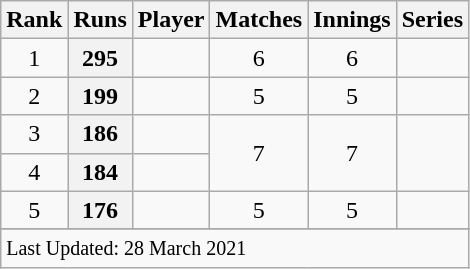<table class="wikitable plainrowheaders sortable">
<tr>
<th scope=col>Rank</th>
<th scope=col>Runs</th>
<th scope=col>Player</th>
<th scope=col>Matches</th>
<th scope=col>Innings</th>
<th scope=col>Series</th>
</tr>
<tr>
<td align=center>1</td>
<th scope=row style=text-align:center;>295</th>
<td> </td>
<td align=center>6</td>
<td align=center>6</td>
<td></td>
</tr>
<tr>
<td align=center>2</td>
<th scope=row style=text-align:center;>199</th>
<td> </td>
<td align=center>5</td>
<td align=center>5</td>
<td></td>
</tr>
<tr>
<td align=center>3</td>
<th scope=row style=text-align:center;>186</th>
<td> </td>
<td align=center rowspan=2>7</td>
<td align=center rowspan=2>7</td>
<td rowspan=2></td>
</tr>
<tr>
<td align=center>4</td>
<th scope=row style=text-align:center;>184</th>
<td></td>
</tr>
<tr>
<td align=center>5</td>
<th scope=row style=text-align:center;>176</th>
<td> </td>
<td align=center>5</td>
<td align=center>5</td>
<td></td>
</tr>
<tr>
</tr>
<tr class=sortbottom>
<td colspan=6><small>Last Updated: 28 March 2021</small></td>
</tr>
</table>
